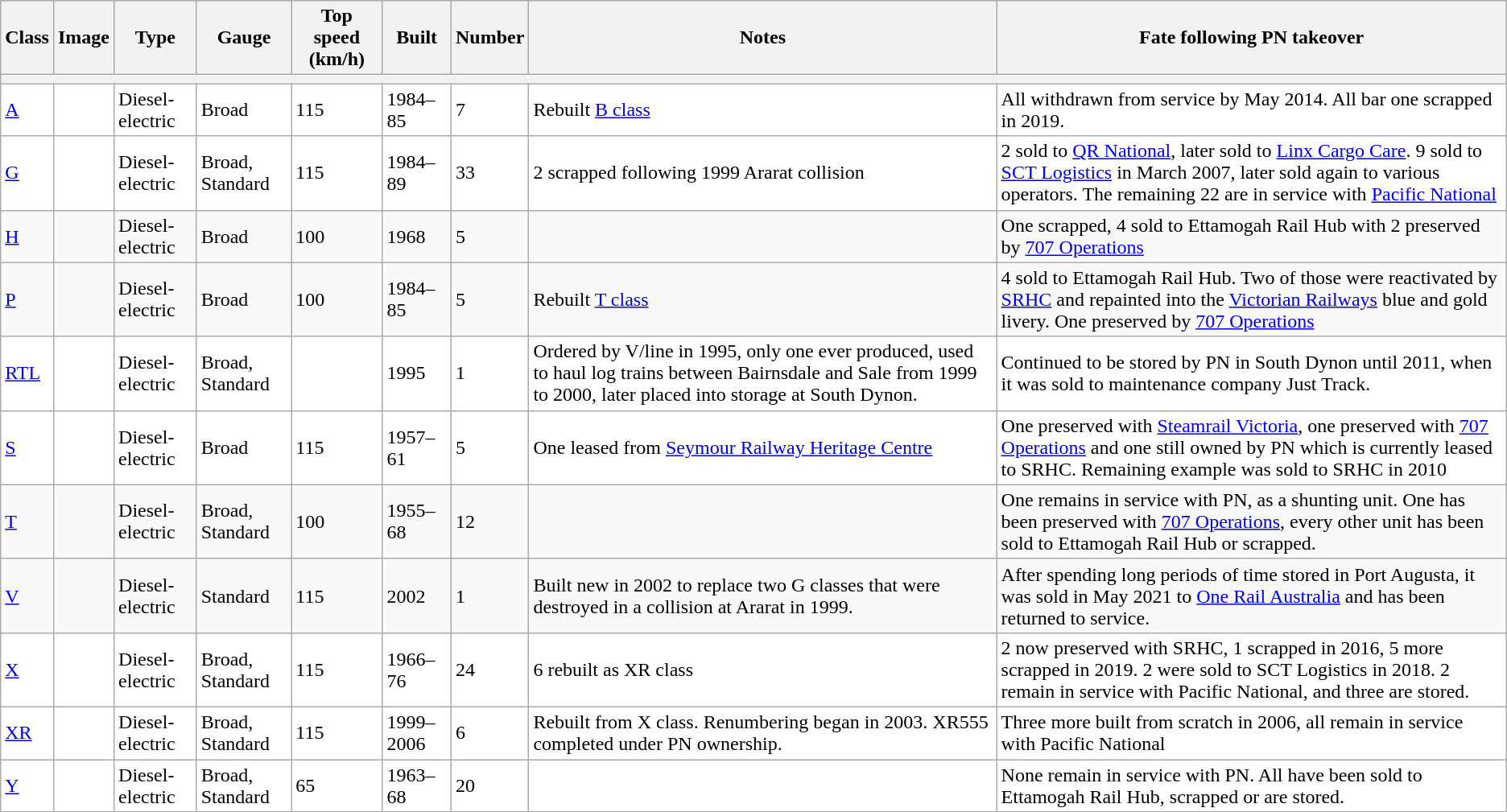<table class="wikitable sortable">
<tr>
<th>Class</th>
<th>Image</th>
<th>Type</th>
<th>Gauge</th>
<th>Top speed (km/h)</th>
<th>Built</th>
<th>Number</th>
<th>Notes</th>
<th>Fate following PN takeover</th>
</tr>
<tr>
<th colspan="9"></th>
</tr>
<tr bgcolor="#FFFFFF">
<td><a href='#'>A</a></td>
<td></td>
<td>Diesel-electric</td>
<td>Broad</td>
<td>115</td>
<td>1984–85</td>
<td>7</td>
<td>Rebuilt <a href='#'>B class</a></td>
<td>All withdrawn from service by May 2014. All bar one scrapped in 2019.</td>
</tr>
<tr bgcolor="#FFFFFF">
<td><a href='#'>G</a></td>
<td></td>
<td>Diesel-electric</td>
<td>Broad, Standard</td>
<td>115</td>
<td>1984–89</td>
<td>33</td>
<td>2 scrapped following 1999 Ararat collision</td>
<td>2 sold to <a href='#'>QR National</a>, later sold to <a href='#'>Linx Cargo Care</a>. 9 sold to <a href='#'>SCT Logistics</a> in March 2007, later sold again to various operators. The remaining 22 are in service with <a href='#'>Pacific National</a></td>
</tr>
<tr>
<td><a href='#'>H</a></td>
<td></td>
<td>Diesel-electric</td>
<td>Broad</td>
<td>100</td>
<td>1968</td>
<td>5</td>
<td></td>
<td>One scrapped, 4 sold to Ettamogah Rail Hub with 2 preserved by <a href='#'>707 Operations</a></td>
</tr>
<tr>
<td><a href='#'>P</a></td>
<td></td>
<td>Diesel-electric</td>
<td>Broad</td>
<td>100</td>
<td>1984–85</td>
<td>5</td>
<td>Rebuilt <a href='#'>T class</a></td>
<td>4 sold to Ettamogah Rail Hub. Two of those were reactivated by <a href='#'>SRHC</a> and repainted into the <a href='#'>Victorian Railways</a> blue and gold livery. One preserved by <a href='#'>707 Operations</a></td>
</tr>
<tr bgcolor="#FFFFFF">
<td><a href='#'>RTL</a></td>
<td></td>
<td>Diesel-electric</td>
<td>Broad, Standard</td>
<td></td>
<td>1995</td>
<td>1</td>
<td>Ordered by V/line in 1995, only one ever produced, used to haul log trains between Bairnsdale and Sale from 1999 to 2000, later placed into storage at South Dynon.</td>
<td>Continued to be stored by PN in South Dynon until 2011, when it was sold to maintenance company Just Track.</td>
</tr>
<tr bgcolor="#FFFFFF">
<td><a href='#'>S</a></td>
<td></td>
<td>Diesel-electric</td>
<td>Broad</td>
<td>115</td>
<td>1957–61</td>
<td>5</td>
<td>One leased from <a href='#'>Seymour Railway Heritage Centre</a></td>
<td>One preserved with <a href='#'>Steamrail Victoria</a>, one preserved with <a href='#'>707 Operations</a> and one still owned by PN which is currently leased to SRHC. Remaining example was sold to SRHC in 2010</td>
</tr>
<tr>
<td><a href='#'>T</a></td>
<td></td>
<td>Diesel-electric</td>
<td>Broad, Standard</td>
<td>100</td>
<td>1955–68</td>
<td>12</td>
<td></td>
<td>One remains in service with PN, as a shunting unit. One has been preserved with <a href='#'>707 Operations</a>, every other unit has been sold to Ettamogah Rail Hub or scrapped.</td>
</tr>
<tr>
<td><a href='#'>V</a></td>
<td></td>
<td>Diesel-electric</td>
<td>Standard</td>
<td>115</td>
<td>2002</td>
<td>1</td>
<td>Built new in 2002 to replace two G classes that were destroyed in a collision at Ararat in 1999.</td>
<td>After spending long periods of time stored in Port Augusta, it was sold in May 2021 to <a href='#'>One Rail Australia</a> and has been returned to service.</td>
</tr>
<tr bgcolor="#FFFFFF">
<td><a href='#'>X</a></td>
<td></td>
<td>Diesel-electric</td>
<td>Broad, Standard</td>
<td>115</td>
<td>1966–76</td>
<td>24</td>
<td>6 rebuilt as XR class</td>
<td>2 now preserved with SRHC, 1 scrapped in 2016, 5 more scrapped in 2019. 2 were sold to SCT Logistics in 2018. 2 remain in service with Pacific National, and three are stored.</td>
</tr>
<tr bgcolor="#FFFFFF">
<td><a href='#'>XR</a></td>
<td></td>
<td>Diesel-electric</td>
<td>Broad, Standard</td>
<td>115</td>
<td>1999–2006</td>
<td>6</td>
<td>Rebuilt from X class. Renumbering began in 2003. XR555 completed under PN ownership.</td>
<td>Three more built from scratch in 2006, all remain in service with Pacific National</td>
</tr>
<tr bgcolor="#FFFFFF">
<td><a href='#'>Y</a></td>
<td></td>
<td>Diesel-electric</td>
<td>Broad, Standard</td>
<td>65</td>
<td>1963–68</td>
<td>20</td>
<td></td>
<td>None remain in service with PN. All have been sold to Ettamogah Rail Hub, scrapped or are stored.</td>
</tr>
</table>
